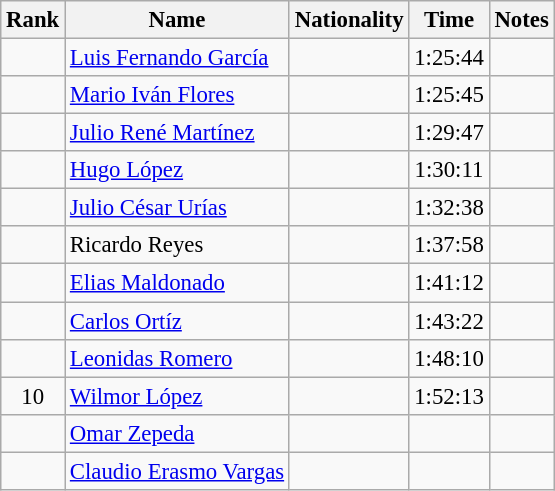<table class="wikitable sortable" style="text-align:center;font-size:95%">
<tr>
<th>Rank</th>
<th>Name</th>
<th>Nationality</th>
<th>Time</th>
<th>Notes</th>
</tr>
<tr>
<td></td>
<td align=left><a href='#'>Luis Fernando García</a></td>
<td align=left></td>
<td>1:25:44</td>
<td></td>
</tr>
<tr>
<td></td>
<td align=left><a href='#'>Mario Iván Flores</a></td>
<td align=left></td>
<td>1:25:45</td>
<td></td>
</tr>
<tr>
<td></td>
<td align=left><a href='#'>Julio René Martínez</a></td>
<td align=left></td>
<td>1:29:47</td>
<td></td>
</tr>
<tr>
<td></td>
<td align=left><a href='#'>Hugo López</a></td>
<td align=left></td>
<td>1:30:11</td>
<td></td>
</tr>
<tr>
<td></td>
<td align=left><a href='#'>Julio César Urías</a></td>
<td align=left></td>
<td>1:32:38</td>
<td></td>
</tr>
<tr>
<td></td>
<td align=left>Ricardo Reyes</td>
<td align=left></td>
<td>1:37:58</td>
<td></td>
</tr>
<tr>
<td></td>
<td align=left><a href='#'>Elias Maldonado</a></td>
<td align=left></td>
<td>1:41:12</td>
<td></td>
</tr>
<tr>
<td></td>
<td align=left><a href='#'>Carlos Ortíz</a></td>
<td align=left></td>
<td>1:43:22</td>
<td></td>
</tr>
<tr>
<td></td>
<td align=left><a href='#'>Leonidas Romero</a></td>
<td align=left></td>
<td>1:48:10</td>
<td></td>
</tr>
<tr>
<td>10</td>
<td align=left><a href='#'>Wilmor López</a></td>
<td align=left></td>
<td>1:52:13</td>
<td></td>
</tr>
<tr>
<td></td>
<td align=left><a href='#'>Omar Zepeda</a></td>
<td align=left></td>
<td></td>
<td></td>
</tr>
<tr>
<td></td>
<td align=left><a href='#'>Claudio Erasmo Vargas</a></td>
<td align=left></td>
<td></td>
<td></td>
</tr>
</table>
